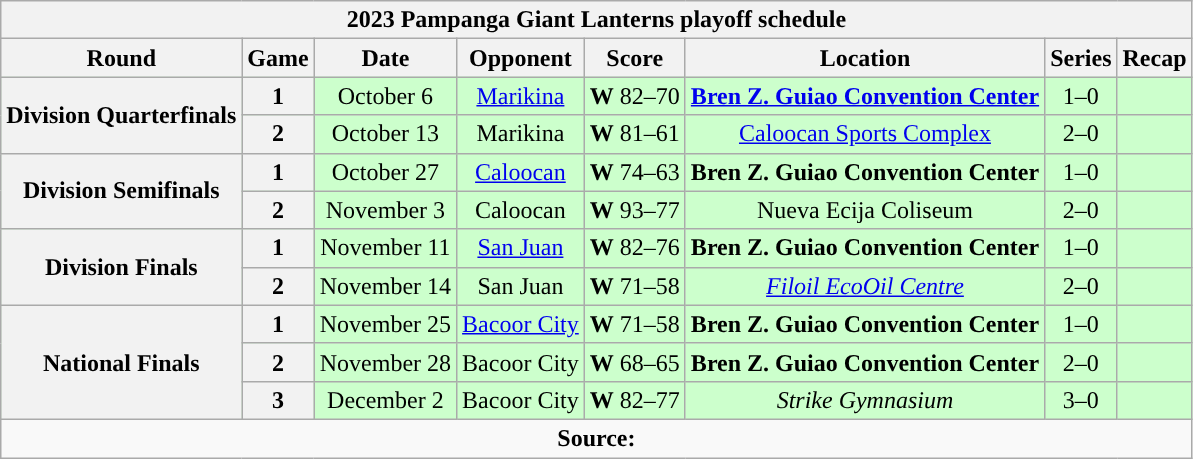<table class="wikitable" style="text-align:center">
<tr>
<th colspan=8>2023 Pampanga Giant Lanterns playoff schedule</th>
</tr>
<tr>
<th>Round</th>
<th>Game</th>
<th>Date</th>
<th>Opponent</th>
<th>Score</th>
<th>Location</th>
<th>Series</th>
<th>Recap<br></th>
</tr>
<tr style="background:#cfc">
<th rowspan=2>Division Quarterfinals</th>
<th>1</th>
<td>October 6</td>
<td><a href='#'>Marikina</a></td>
<td><strong>W</strong> 82–70</td>
<td><strong><a href='#'>Bren Z. Guiao Convention Center</a></strong></td>
<td>1–0</td>
<td></td>
</tr>
<tr style="background:#cfc">
<th>2</th>
<td>October 13</td>
<td>Marikina</td>
<td><strong>W</strong> 81–61</td>
<td><a href='#'>Caloocan Sports Complex</a></td>
<td>2–0</td>
<td><br></td>
</tr>
<tr style="background:#cfc">
<th rowspan=2>Division Semifinals</th>
<th>1</th>
<td>October 27</td>
<td><a href='#'>Caloocan</a></td>
<td><strong>W</strong> 74–63</td>
<td><strong>Bren Z. Guiao Convention Center</strong></td>
<td>1–0</td>
<td></td>
</tr>
<tr style="background:#cfc">
<th>2</th>
<td>November 3</td>
<td>Caloocan</td>
<td><strong>W</strong> 93–77</td>
<td>Nueva Ecija Coliseum</td>
<td>2–0</td>
<td><br></td>
</tr>
<tr style="background:#cfc">
<th rowspan=2>Division Finals</th>
<th>1</th>
<td>November 11</td>
<td><a href='#'>San Juan</a></td>
<td><strong>W</strong> 82–76</td>
<td><strong>Bren Z. Guiao Convention Center</strong></td>
<td>1–0</td>
<td></td>
</tr>
<tr style="background:#cfc">
<th>2</th>
<td>November 14</td>
<td>San Juan</td>
<td><strong>W</strong> 71–58</td>
<td><em><a href='#'>Filoil EcoOil Centre</a></em></td>
<td>2–0</td>
<td><br></td>
</tr>
<tr style="background:#cfc">
<th rowspan=3>National Finals</th>
<th>1</th>
<td>November 25</td>
<td><a href='#'>Bacoor City</a></td>
<td><strong>W</strong> 71–58</td>
<td><strong>Bren Z. Guiao Convention Center</strong></td>
<td>1–0</td>
<td></td>
</tr>
<tr style="background:#cfc">
<th>2</th>
<td>November 28</td>
<td>Bacoor City</td>
<td><strong>W</strong> 68–65</td>
<td><strong>Bren Z. Guiao Convention Center</strong></td>
<td>2–0</td>
<td></td>
</tr>
<tr style="background:#cfc">
<th>3</th>
<td>December 2</td>
<td>Bacoor City</td>
<td><strong>W</strong> 82–77</td>
<td><em>Strike Gymnasium</em></td>
<td>3–0</td>
<td></td>
</tr>
<tr>
<td colspan=8 align=center><strong>Source: </strong></td>
</tr>
</table>
